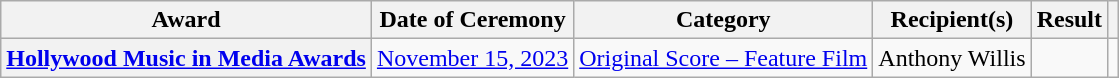<table class="wikitable plainrowheaders sortable">
<tr>
<th scope="col">Award</th>
<th scope="col">Date of Ceremony</th>
<th scope="col">Category</th>
<th scope="col">Recipient(s)</th>
<th scope="col">Result</th>
<th scope="col" class="unsortable"></th>
</tr>
<tr>
<th scope="row"><a href='#'>Hollywood Music in Media Awards</a></th>
<td><a href='#'>November 15, 2023</a></td>
<td><a href='#'>Original Score – Feature Film</a></td>
<td>Anthony Willis</td>
<td></td>
<td align="center"><br></td>
</tr>
</table>
